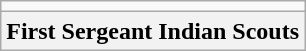<table class="wikitable">
<tr>
<td></td>
</tr>
<tr>
<th>First Sergeant Indian Scouts</th>
</tr>
</table>
